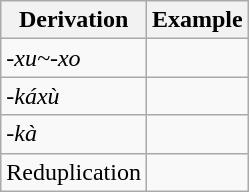<table class="wikitable">
<tr>
<th>Derivation </th>
<th>Example</th>
</tr>
<tr>
<td><em>-xu~-xo</em></td>
<td></td>
</tr>
<tr>
<td><em>-káxù</em></td>
<td></td>
</tr>
<tr>
<td><em>-kà</em></td>
<td></td>
</tr>
<tr>
<td>Reduplication</td>
<td></td>
</tr>
</table>
